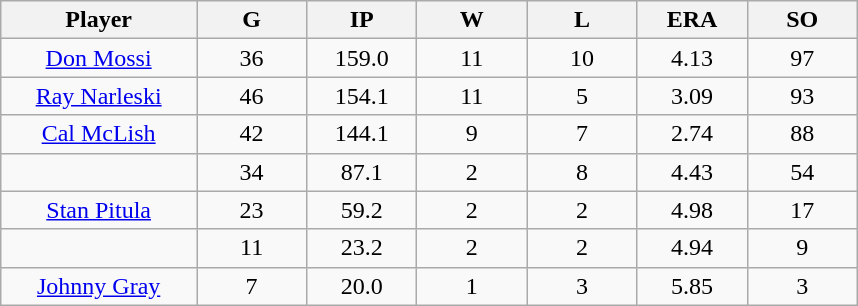<table class="wikitable sortable">
<tr>
<th bgcolor="#DDDDFF" width="16%">Player</th>
<th bgcolor="#DDDDFF" width="9%">G</th>
<th bgcolor="#DDDDFF" width="9%">IP</th>
<th bgcolor="#DDDDFF" width="9%">W</th>
<th bgcolor="#DDDDFF" width="9%">L</th>
<th bgcolor="#DDDDFF" width="9%">ERA</th>
<th bgcolor="#DDDDFF" width="9%">SO</th>
</tr>
<tr align="center">
<td><a href='#'>Don Mossi</a></td>
<td>36</td>
<td>159.0</td>
<td>11</td>
<td>10</td>
<td>4.13</td>
<td>97</td>
</tr>
<tr align="center">
<td><a href='#'>Ray Narleski</a></td>
<td>46</td>
<td>154.1</td>
<td>11</td>
<td>5</td>
<td>3.09</td>
<td>93</td>
</tr>
<tr align="center">
<td><a href='#'>Cal McLish</a></td>
<td>42</td>
<td>144.1</td>
<td>9</td>
<td>7</td>
<td>2.74</td>
<td>88</td>
</tr>
<tr align="center">
<td></td>
<td>34</td>
<td>87.1</td>
<td>2</td>
<td>8</td>
<td>4.43</td>
<td>54</td>
</tr>
<tr align="center">
<td><a href='#'>Stan Pitula</a></td>
<td>23</td>
<td>59.2</td>
<td>2</td>
<td>2</td>
<td>4.98</td>
<td>17</td>
</tr>
<tr align="center">
<td></td>
<td>11</td>
<td>23.2</td>
<td>2</td>
<td>2</td>
<td>4.94</td>
<td>9</td>
</tr>
<tr align="center">
<td><a href='#'>Johnny Gray</a></td>
<td>7</td>
<td>20.0</td>
<td>1</td>
<td>3</td>
<td>5.85</td>
<td>3</td>
</tr>
</table>
